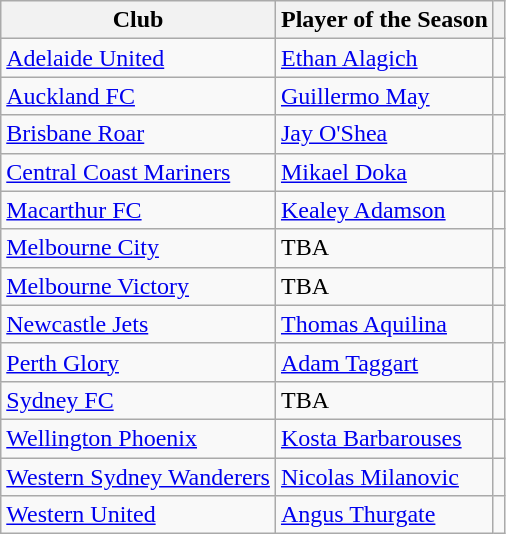<table class=wikitable>
<tr>
<th>Club</th>
<th>Player of the Season</th>
<th></th>
</tr>
<tr>
<td><a href='#'>Adelaide United</a></td>
<td> <a href='#'>Ethan Alagich</a></td>
<td align=center></td>
</tr>
<tr>
<td><a href='#'>Auckland FC</a></td>
<td> <a href='#'>Guillermo May</a></td>
<td align=center></td>
</tr>
<tr>
<td><a href='#'>Brisbane Roar</a></td>
<td> <a href='#'>Jay O'Shea</a></td>
<td align=center></td>
</tr>
<tr>
<td><a href='#'>Central Coast Mariners</a></td>
<td> <a href='#'>Mikael Doka</a></td>
<td align=center></td>
</tr>
<tr>
<td><a href='#'>Macarthur FC</a></td>
<td> <a href='#'>Kealey Adamson</a></td>
<td align=center></td>
</tr>
<tr>
<td><a href='#'>Melbourne City</a></td>
<td>TBA</td>
<td align=center></td>
</tr>
<tr>
<td><a href='#'>Melbourne Victory</a></td>
<td>TBA</td>
<td align=center></td>
</tr>
<tr>
<td><a href='#'>Newcastle Jets</a></td>
<td> <a href='#'>Thomas Aquilina</a></td>
<td align=center></td>
</tr>
<tr>
<td><a href='#'>Perth Glory</a></td>
<td> <a href='#'>Adam Taggart</a></td>
<td align=center></td>
</tr>
<tr>
<td><a href='#'>Sydney FC</a></td>
<td>TBA</td>
<td align=center></td>
</tr>
<tr>
<td><a href='#'>Wellington Phoenix</a></td>
<td> <a href='#'>Kosta Barbarouses</a></td>
<td align=center></td>
</tr>
<tr>
<td><a href='#'>Western Sydney Wanderers</a></td>
<td> <a href='#'>Nicolas Milanovic</a></td>
<td align=center></td>
</tr>
<tr>
<td><a href='#'>Western United</a></td>
<td> <a href='#'>Angus Thurgate</a></td>
<td align=center></td>
</tr>
</table>
